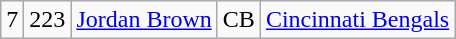<table class="wikitable" style="text-align:center">
<tr>
<td>7</td>
<td>223</td>
<td><a href='#'>Jordan Brown</a></td>
<td>CB</td>
<td><a href='#'>Cincinnati Bengals</a></td>
</tr>
</table>
